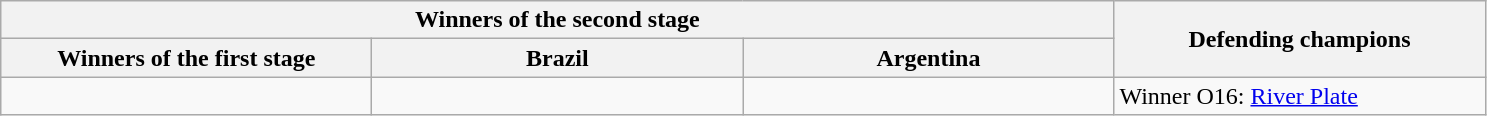<table class="wikitable">
<tr>
<th colspan=3>Winners of the second stage</th>
<th rowspan=2 width=240>Defending champions</th>
</tr>
<tr>
<th width=240>Winners of the first stage</th>
<th width=240>Brazil</th>
<th width=240>Argentina</th>
</tr>
<tr>
<td valign=top><br></td>
<td valign=top><br></td>
<td valign=top><br></td>
<td valign=top>Winner O16:  <a href='#'>River Plate</a></td>
</tr>
</table>
